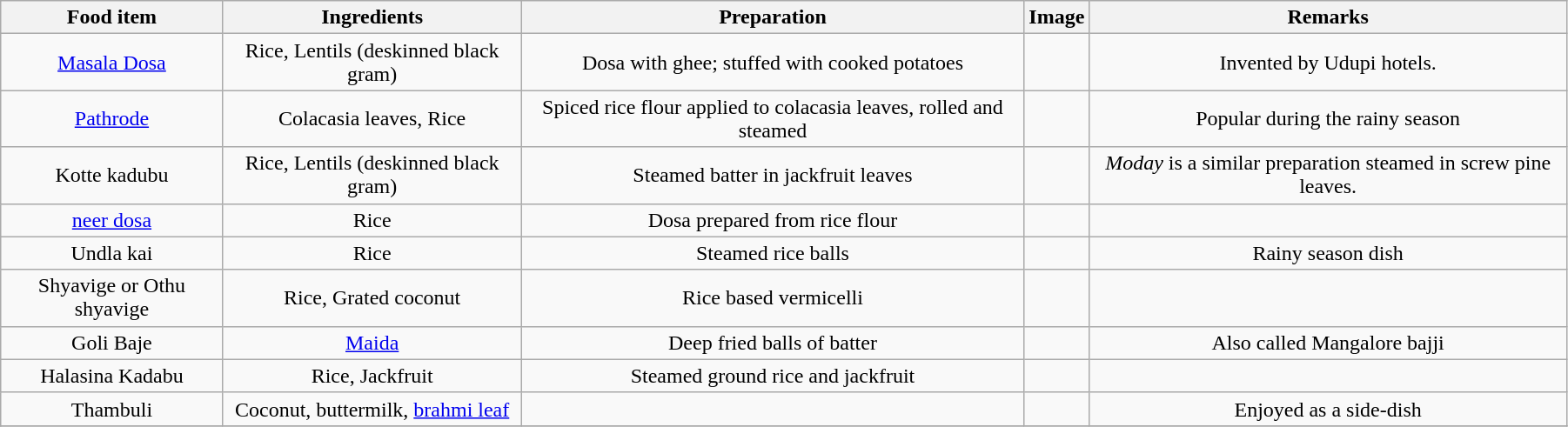<table class="wikitable" style="text-align:center;" width="95%">
<tr>
<th>Food item</th>
<th>Ingredients</th>
<th>Preparation</th>
<th>Image</th>
<th>Remarks</th>
</tr>
<tr>
<td><a href='#'>Masala Dosa</a></td>
<td>Rice, Lentils (deskinned black gram)</td>
<td>Dosa with ghee; stuffed with cooked potatoes</td>
<td></td>
<td>Invented by Udupi hotels.</td>
</tr>
<tr>
<td><a href='#'>Pathrode</a></td>
<td>Colacasia leaves, Rice</td>
<td>Spiced rice flour applied to colacasia leaves, rolled and steamed</td>
<td></td>
<td>Popular during the rainy season</td>
</tr>
<tr>
<td>Kotte kadubu</td>
<td>Rice, Lentils (deskinned black gram)</td>
<td>Steamed batter in jackfruit leaves</td>
<td></td>
<td><em>Moday</em> is a similar preparation steamed in screw pine leaves.</td>
</tr>
<tr>
<td><a href='#'>neer dosa</a></td>
<td>Rice</td>
<td>Dosa prepared from rice flour</td>
<td></td>
<td></td>
</tr>
<tr>
<td>Undla kai</td>
<td>Rice</td>
<td>Steamed rice balls</td>
<td></td>
<td>Rainy season dish</td>
</tr>
<tr>
<td>Shyavige or Othu shyavige</td>
<td>Rice, Grated coconut</td>
<td>Rice based vermicelli</td>
<td></td>
<td></td>
</tr>
<tr>
<td>Goli Baje</td>
<td><a href='#'>Maida</a></td>
<td>Deep fried balls of batter</td>
<td></td>
<td>Also called Mangalore bajji</td>
</tr>
<tr>
<td>Halasina Kadabu</td>
<td>Rice, Jackfruit</td>
<td>Steamed ground rice and jackfruit</td>
<td></td>
<td></td>
</tr>
<tr>
<td>Thambuli</td>
<td>Coconut, buttermilk, <a href='#'>brahmi leaf</a></td>
<td></td>
<td></td>
<td>Enjoyed as a side-dish</td>
</tr>
<tr>
</tr>
</table>
